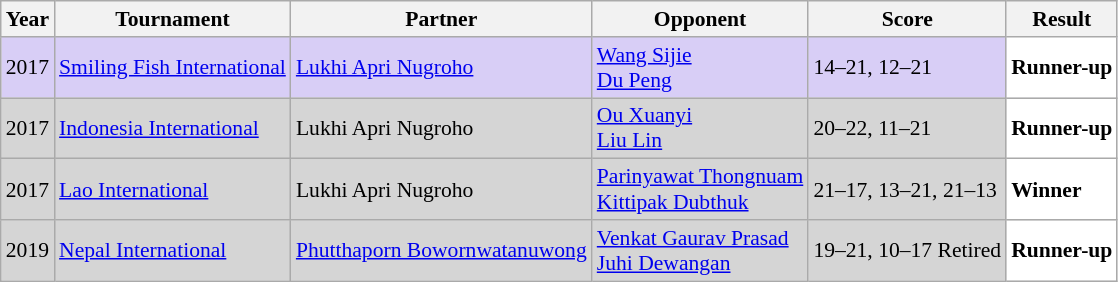<table class="sortable wikitable" style="font-size: 90%;">
<tr>
<th>Year</th>
<th>Tournament</th>
<th>Partner</th>
<th>Opponent</th>
<th>Score</th>
<th>Result</th>
</tr>
<tr style="background:#D8CEF6">
<td align="center">2017</td>
<td align="left"><a href='#'>Smiling Fish International</a></td>
<td align="left"> <a href='#'>Lukhi Apri Nugroho</a></td>
<td align="left"> <a href='#'>Wang Sijie</a><br> <a href='#'>Du Peng</a></td>
<td align="left">14–21, 12–21</td>
<td style="text-align: left; background:white"> <strong>Runner-up</strong></td>
</tr>
<tr style="background:#D5D5D5">
<td align="center">2017</td>
<td align="left"><a href='#'>Indonesia International</a></td>
<td align="left"> Lukhi Apri Nugroho</td>
<td align="left"> <a href='#'>Ou Xuanyi</a><br> <a href='#'>Liu Lin</a></td>
<td align="left">20–22, 11–21</td>
<td style="text-align: left; background:white"> <strong>Runner-up</strong></td>
</tr>
<tr style="background:#D5D5D5">
<td align="center">2017</td>
<td align="left"><a href='#'>Lao International</a></td>
<td align="left"> Lukhi Apri Nugroho</td>
<td align="left"> <a href='#'>Parinyawat Thongnuam</a><br> <a href='#'>Kittipak Dubthuk</a></td>
<td align="left">21–17, 13–21, 21–13</td>
<td style="text-align:left; background:white"> <strong>Winner</strong></td>
</tr>
<tr style="background:#D5D5D5">
<td align="center">2019</td>
<td align="left"><a href='#'>Nepal International</a></td>
<td align="left"> <a href='#'>Phutthaporn Bowornwatanuwong</a></td>
<td align="left"> <a href='#'>Venkat Gaurav Prasad</a><br> <a href='#'>Juhi Dewangan</a></td>
<td align="left">19–21, 10–17 Retired</td>
<td style="text-align:left; background:white"> <strong>Runner-up</strong></td>
</tr>
</table>
